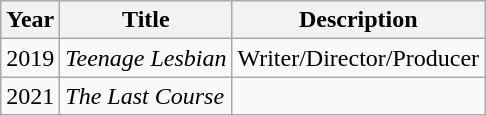<table class="wikitable">
<tr>
<th>Year</th>
<th>Title</th>
<th>Description</th>
</tr>
<tr>
<td>2019</td>
<td><em>Teenage Lesbian</em></td>
<td>Writer/Director/Producer</td>
</tr>
<tr>
<td>2021</td>
<td><em>The Last Course</em></td>
<td></td>
</tr>
</table>
